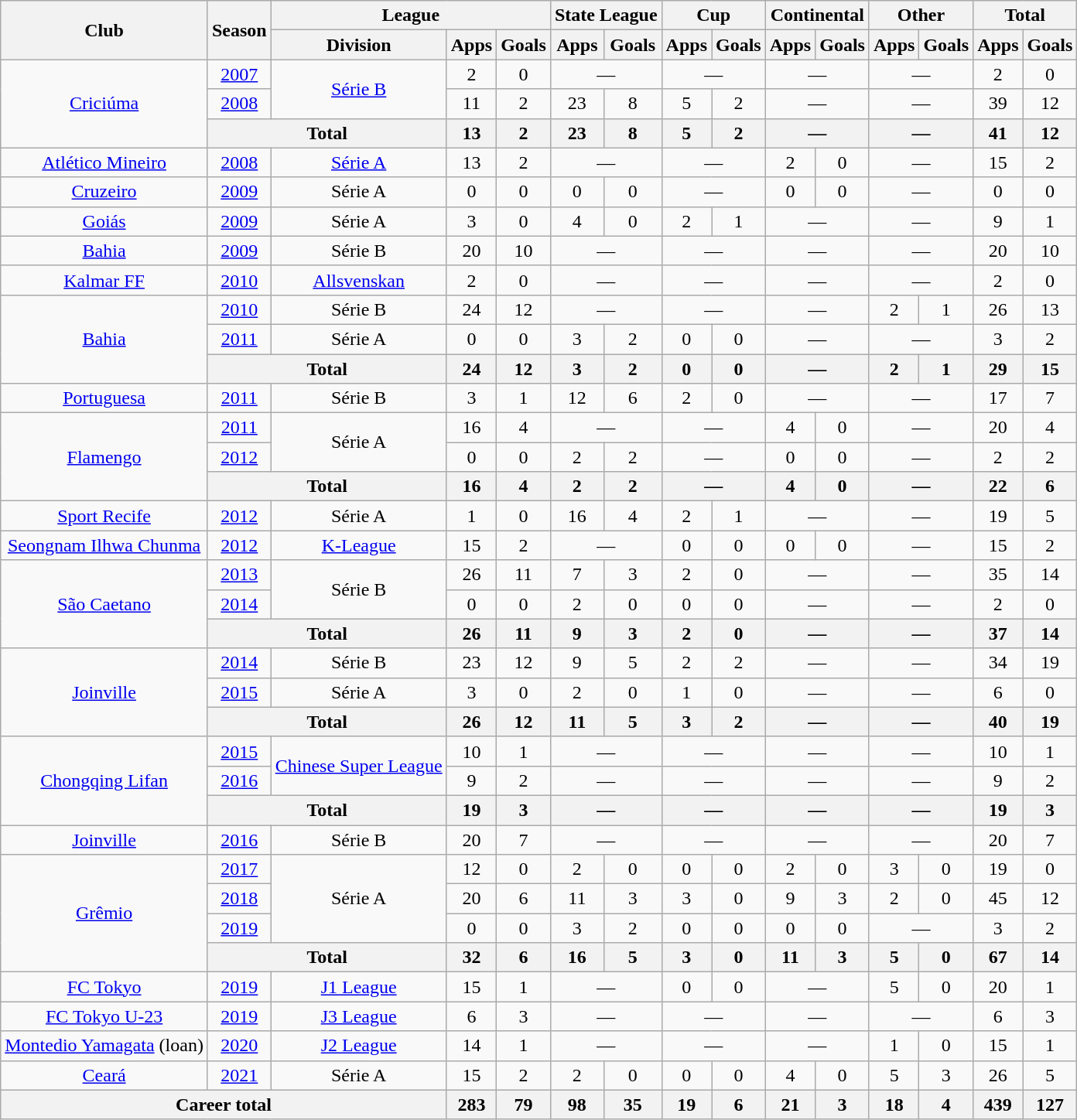<table class="wikitable" style="text-align: center;">
<tr>
<th rowspan="2">Club</th>
<th rowspan="2">Season</th>
<th colspan="3">League</th>
<th colspan="2">State League</th>
<th colspan="2">Cup</th>
<th colspan="2">Continental</th>
<th colspan="2">Other</th>
<th colspan="2">Total</th>
</tr>
<tr>
<th>Division</th>
<th>Apps</th>
<th>Goals</th>
<th>Apps</th>
<th>Goals</th>
<th>Apps</th>
<th>Goals</th>
<th>Apps</th>
<th>Goals</th>
<th>Apps</th>
<th>Goals</th>
<th>Apps</th>
<th>Goals</th>
</tr>
<tr>
<td rowspan="3" valign="center"><a href='#'>Criciúma</a></td>
<td><a href='#'>2007</a></td>
<td rowspan="2"><a href='#'>Série B</a></td>
<td>2</td>
<td>0</td>
<td colspan="2">—</td>
<td colspan="2">—</td>
<td colspan="2">—</td>
<td colspan="2">—</td>
<td>2</td>
<td>0</td>
</tr>
<tr>
<td><a href='#'>2008</a></td>
<td>11</td>
<td>2</td>
<td>23</td>
<td>8</td>
<td>5</td>
<td>2</td>
<td colspan="2">—</td>
<td colspan="2">—</td>
<td>39</td>
<td>12</td>
</tr>
<tr>
<th colspan="2">Total</th>
<th>13</th>
<th>2</th>
<th>23</th>
<th>8</th>
<th>5</th>
<th>2</th>
<th colspan="2">—</th>
<th colspan="2">—</th>
<th>41</th>
<th>12</th>
</tr>
<tr>
<td valign="center"><a href='#'>Atlético Mineiro</a></td>
<td><a href='#'>2008</a></td>
<td><a href='#'>Série A</a></td>
<td>13</td>
<td>2</td>
<td colspan="2">—</td>
<td colspan="2">—</td>
<td>2</td>
<td>0</td>
<td colspan="2">—</td>
<td>15</td>
<td>2</td>
</tr>
<tr>
<td valign="center"><a href='#'>Cruzeiro</a></td>
<td><a href='#'>2009</a></td>
<td>Série A</td>
<td>0</td>
<td>0</td>
<td>0</td>
<td>0</td>
<td colspan="2">—</td>
<td>0</td>
<td>0</td>
<td colspan="2">—</td>
<td>0</td>
<td>0</td>
</tr>
<tr>
<td valign="center"><a href='#'>Goiás</a></td>
<td><a href='#'>2009</a></td>
<td>Série A</td>
<td>3</td>
<td>0</td>
<td>4</td>
<td>0</td>
<td>2</td>
<td>1</td>
<td colspan="2">—</td>
<td colspan="2">—</td>
<td>9</td>
<td>1</td>
</tr>
<tr>
<td valign="center"><a href='#'>Bahia</a></td>
<td><a href='#'>2009</a></td>
<td>Série B</td>
<td>20</td>
<td>10</td>
<td colspan="2">—</td>
<td colspan="2">—</td>
<td colspan="2">—</td>
<td colspan="2">—</td>
<td>20</td>
<td>10</td>
</tr>
<tr>
<td valign="center"><a href='#'>Kalmar FF</a></td>
<td><a href='#'>2010</a></td>
<td><a href='#'>Allsvenskan</a></td>
<td>2</td>
<td>0</td>
<td colspan="2">—</td>
<td colspan="2">—</td>
<td colspan="2">—</td>
<td colspan="2">—</td>
<td>2</td>
<td>0</td>
</tr>
<tr>
<td rowspan="3" valign="center"><a href='#'>Bahia</a></td>
<td><a href='#'>2010</a></td>
<td>Série B</td>
<td>24</td>
<td>12</td>
<td colspan="2">—</td>
<td colspan="2">—</td>
<td colspan="2">—</td>
<td>2</td>
<td>1</td>
<td>26</td>
<td>13</td>
</tr>
<tr>
<td><a href='#'>2011</a></td>
<td>Série A</td>
<td>0</td>
<td>0</td>
<td>3</td>
<td>2</td>
<td>0</td>
<td>0</td>
<td colspan="2">—</td>
<td colspan="2">—</td>
<td>3</td>
<td>2</td>
</tr>
<tr>
<th colspan="2">Total</th>
<th>24</th>
<th>12</th>
<th>3</th>
<th>2</th>
<th>0</th>
<th>0</th>
<th colspan="2">—</th>
<th>2</th>
<th>1</th>
<th>29</th>
<th>15</th>
</tr>
<tr>
<td valign="center"><a href='#'>Portuguesa</a></td>
<td><a href='#'>2011</a></td>
<td>Série B</td>
<td>3</td>
<td>1</td>
<td>12</td>
<td>6</td>
<td>2</td>
<td>0</td>
<td colspan="2">—</td>
<td colspan="2">—</td>
<td>17</td>
<td>7</td>
</tr>
<tr>
<td rowspan="3" valign="center"><a href='#'>Flamengo</a></td>
<td><a href='#'>2011</a></td>
<td rowspan="2">Série A</td>
<td>16</td>
<td>4</td>
<td colspan="2">—</td>
<td colspan="2">—</td>
<td>4</td>
<td>0</td>
<td colspan="2">—</td>
<td>20</td>
<td>4</td>
</tr>
<tr>
<td><a href='#'>2012</a></td>
<td>0</td>
<td>0</td>
<td>2</td>
<td>2</td>
<td colspan="2">—</td>
<td>0</td>
<td>0</td>
<td colspan="2">—</td>
<td>2</td>
<td>2</td>
</tr>
<tr>
<th colspan="2">Total</th>
<th>16</th>
<th>4</th>
<th>2</th>
<th>2</th>
<th colspan="2">—</th>
<th>4</th>
<th>0</th>
<th colspan="2">—</th>
<th>22</th>
<th>6</th>
</tr>
<tr>
<td valign="center"><a href='#'>Sport Recife</a></td>
<td><a href='#'>2012</a></td>
<td>Série A</td>
<td>1</td>
<td>0</td>
<td>16</td>
<td>4</td>
<td>2</td>
<td>1</td>
<td colspan="2">—</td>
<td colspan="2">—</td>
<td>19</td>
<td>5</td>
</tr>
<tr>
<td valign="center"><a href='#'>Seongnam Ilhwa Chunma</a></td>
<td><a href='#'>2012</a></td>
<td><a href='#'>K-League</a></td>
<td>15</td>
<td>2</td>
<td colspan="2">—</td>
<td>0</td>
<td>0</td>
<td>0</td>
<td>0</td>
<td colspan="2">—</td>
<td>15</td>
<td>2</td>
</tr>
<tr>
<td rowspan="3" valign="center"><a href='#'>São Caetano</a></td>
<td><a href='#'>2013</a></td>
<td rowspan="2">Série B</td>
<td>26</td>
<td>11</td>
<td>7</td>
<td>3</td>
<td>2</td>
<td>0</td>
<td colspan="2">—</td>
<td colspan="2">—</td>
<td>35</td>
<td>14</td>
</tr>
<tr>
<td><a href='#'>2014</a></td>
<td>0</td>
<td>0</td>
<td>2</td>
<td>0</td>
<td>0</td>
<td>0</td>
<td colspan="2">—</td>
<td colspan="2">—</td>
<td>2</td>
<td>0</td>
</tr>
<tr>
<th colspan="2">Total</th>
<th>26</th>
<th>11</th>
<th>9</th>
<th>3</th>
<th>2</th>
<th>0</th>
<th colspan="2">—</th>
<th colspan="2">—</th>
<th>37</th>
<th>14</th>
</tr>
<tr>
<td rowspan="3" valign="center"><a href='#'>Joinville</a></td>
<td><a href='#'>2014</a></td>
<td>Série B</td>
<td>23</td>
<td>12</td>
<td>9</td>
<td>5</td>
<td>2</td>
<td>2</td>
<td colspan="2">—</td>
<td colspan="2">—</td>
<td>34</td>
<td>19</td>
</tr>
<tr>
<td><a href='#'>2015</a></td>
<td>Série A</td>
<td>3</td>
<td>0</td>
<td>2</td>
<td>0</td>
<td>1</td>
<td>0</td>
<td colspan="2">—</td>
<td colspan="2">—</td>
<td>6</td>
<td>0</td>
</tr>
<tr>
<th colspan="2">Total</th>
<th>26</th>
<th>12</th>
<th>11</th>
<th>5</th>
<th>3</th>
<th>2</th>
<th colspan="2">—</th>
<th colspan="2">—</th>
<th>40</th>
<th>19</th>
</tr>
<tr>
<td rowspan="3" valign="center"><a href='#'>Chongqing Lifan</a></td>
<td><a href='#'>2015</a></td>
<td rowspan="2"><a href='#'>Chinese Super League</a></td>
<td>10</td>
<td>1</td>
<td colspan="2">—</td>
<td colspan="2">—</td>
<td colspan="2">—</td>
<td colspan="2">—</td>
<td>10</td>
<td>1</td>
</tr>
<tr>
<td><a href='#'>2016</a></td>
<td>9</td>
<td>2</td>
<td colspan="2">—</td>
<td colspan="2">—</td>
<td colspan="2">—</td>
<td colspan="2">—</td>
<td>9</td>
<td>2</td>
</tr>
<tr>
<th colspan="2">Total</th>
<th>19</th>
<th>3</th>
<th colspan="2">—</th>
<th colspan="2">—</th>
<th colspan="2">—</th>
<th colspan="2">—</th>
<th>19</th>
<th>3</th>
</tr>
<tr>
<td valign="center"><a href='#'>Joinville</a></td>
<td><a href='#'>2016</a></td>
<td>Série B</td>
<td>20</td>
<td>7</td>
<td colspan="2">—</td>
<td colspan="2">—</td>
<td colspan="2">—</td>
<td colspan="2">—</td>
<td>20</td>
<td>7</td>
</tr>
<tr>
<td rowspan="4" valign="center"><a href='#'>Grêmio</a></td>
<td><a href='#'>2017</a></td>
<td rowspan="3">Série A</td>
<td>12</td>
<td>0</td>
<td>2</td>
<td>0</td>
<td>0</td>
<td>0</td>
<td>2</td>
<td>0</td>
<td>3</td>
<td>0</td>
<td>19</td>
<td>0</td>
</tr>
<tr>
<td><a href='#'>2018</a></td>
<td>20</td>
<td>6</td>
<td>11</td>
<td>3</td>
<td>3</td>
<td>0</td>
<td>9</td>
<td>3</td>
<td>2</td>
<td>0</td>
<td>45</td>
<td>12</td>
</tr>
<tr>
<td><a href='#'>2019</a></td>
<td>0</td>
<td>0</td>
<td>3</td>
<td>2</td>
<td>0</td>
<td>0</td>
<td>0</td>
<td>0</td>
<td colspan="2">—</td>
<td>3</td>
<td>2</td>
</tr>
<tr>
<th colspan="2">Total</th>
<th>32</th>
<th>6</th>
<th>16</th>
<th>5</th>
<th>3</th>
<th>0</th>
<th>11</th>
<th>3</th>
<th>5</th>
<th>0</th>
<th>67</th>
<th>14</th>
</tr>
<tr>
<td valign="center"><a href='#'>FC Tokyo</a></td>
<td><a href='#'>2019</a></td>
<td><a href='#'>J1 League</a></td>
<td>15</td>
<td>1</td>
<td colspan="2">—</td>
<td>0</td>
<td>0</td>
<td colspan="2">—</td>
<td>5</td>
<td>0</td>
<td>20</td>
<td>1</td>
</tr>
<tr>
<td valign="center"><a href='#'>FC Tokyo U-23</a></td>
<td><a href='#'>2019</a></td>
<td><a href='#'>J3 League</a></td>
<td>6</td>
<td>3</td>
<td colspan="2">—</td>
<td colspan="2">—</td>
<td colspan="2">—</td>
<td colspan="2">—</td>
<td>6</td>
<td>3</td>
</tr>
<tr>
<td valign="center"><a href='#'>Montedio Yamagata</a> (loan)</td>
<td><a href='#'>2020</a></td>
<td><a href='#'>J2 League</a></td>
<td>14</td>
<td>1</td>
<td colspan="2">—</td>
<td colspan="2">—</td>
<td colspan="2">—</td>
<td>1</td>
<td>0</td>
<td>15</td>
<td>1</td>
</tr>
<tr>
<td valign="center"><a href='#'>Ceará</a></td>
<td><a href='#'>2021</a></td>
<td>Série A</td>
<td>15</td>
<td>2</td>
<td>2</td>
<td>0</td>
<td>0</td>
<td>0</td>
<td>4</td>
<td>0</td>
<td>5</td>
<td>3</td>
<td>26</td>
<td>5</td>
</tr>
<tr>
<th colspan="3"><strong>Career total</strong></th>
<th>283</th>
<th>79</th>
<th>98</th>
<th>35</th>
<th>19</th>
<th>6</th>
<th>21</th>
<th>3</th>
<th>18</th>
<th>4</th>
<th>439</th>
<th>127</th>
</tr>
</table>
